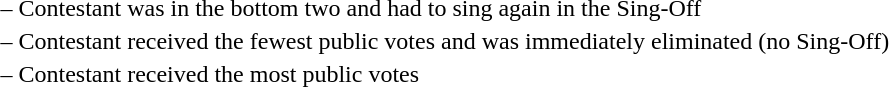<table>
<tr>
<td> –</td>
<td>Contestant was in the bottom two and had to sing again in the Sing-Off</td>
</tr>
<tr>
<td> –</td>
<td>Contestant received the fewest public votes and was immediately eliminated (no Sing-Off)</td>
</tr>
<tr>
<td> –</td>
<td>Contestant received the most public votes</td>
</tr>
</table>
